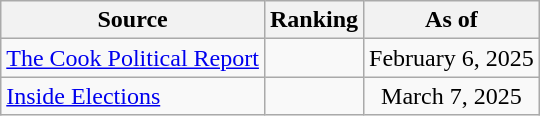<table class="wikitable" style="text-align:center">
<tr>
<th>Source</th>
<th>Ranking</th>
<th>As of</th>
</tr>
<tr>
<td align=left><a href='#'>The Cook Political Report</a></td>
<td></td>
<td>February 6, 2025</td>
</tr>
<tr>
<td align=left><a href='#'>Inside Elections</a></td>
<td></td>
<td>March 7, 2025</td>
</tr>
</table>
